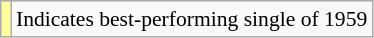<table class="wikitable" style="font-size:90%;">
<tr>
<td style="background-color:#FFFF99"></td>
<td>Indicates best-performing single of 1959</td>
</tr>
</table>
